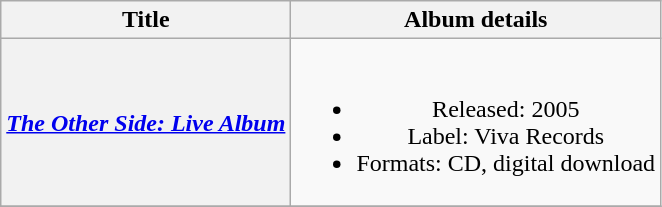<table class="wikitable plainrowheaders" style="text-align:center;">
<tr>
<th>Title</th>
<th>Album details</th>
</tr>
<tr>
<th scope="row"><em><a href='#'>The Other Side: Live Album</a></em></th>
<td><br><ul><li>Released: 2005</li><li>Label: Viva Records</li><li>Formats: CD, digital download</li></ul></td>
</tr>
<tr>
</tr>
</table>
